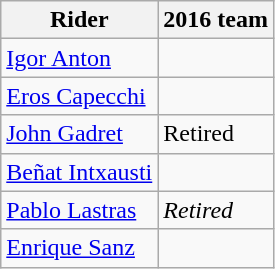<table class="wikitable">
<tr>
<th>Rider</th>
<th>2016 team</th>
</tr>
<tr>
<td><a href='#'>Igor Anton</a></td>
<td></td>
</tr>
<tr>
<td><a href='#'>Eros Capecchi</a></td>
<td></td>
</tr>
<tr>
<td><a href='#'>John Gadret</a></td>
<td>Retired</td>
</tr>
<tr>
<td><a href='#'>Beñat Intxausti</a></td>
<td></td>
</tr>
<tr>
<td><a href='#'>Pablo Lastras</a></td>
<td><em>Retired</em></td>
</tr>
<tr>
<td><a href='#'>Enrique Sanz</a></td>
<td></td>
</tr>
</table>
